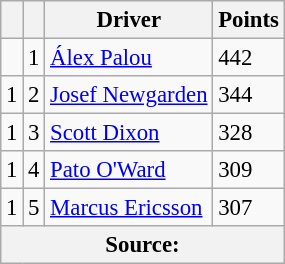<table class="wikitable" style="font-size: 95%;">
<tr>
<th scope="col"></th>
<th scope="col"></th>
<th scope="col">Driver</th>
<th scope="col">Points</th>
</tr>
<tr>
<td align="left"></td>
<td align="center">1</td>
<td> <a href='#'>Álex Palou</a></td>
<td align="left">442</td>
</tr>
<tr>
<td align="left"> 1</td>
<td align="center">2</td>
<td> <a href='#'>Josef Newgarden</a></td>
<td align="left">344</td>
</tr>
<tr>
<td align="left"> 1</td>
<td align="center">3</td>
<td> <a href='#'>Scott Dixon</a></td>
<td align="left">328</td>
</tr>
<tr>
<td align="left"> 1</td>
<td align="center">4</td>
<td> <a href='#'>Pato O'Ward</a></td>
<td align="left">309</td>
</tr>
<tr>
<td align="left"> 1</td>
<td align="center">5</td>
<td> <a href='#'>Marcus Ericsson</a></td>
<td align="left">307</td>
</tr>
<tr>
<th colspan=4>Source:</th>
</tr>
</table>
